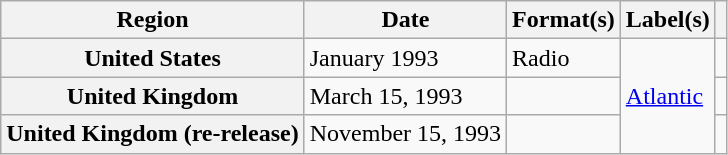<table class="wikitable plainrowheaders">
<tr>
<th scope="col">Region</th>
<th scope="col">Date</th>
<th scope="col">Format(s)</th>
<th scope="col">Label(s)</th>
<th scope="col"></th>
</tr>
<tr>
<th scope="row">United States</th>
<td>January 1993</td>
<td>Radio</td>
<td rowspan="3"><a href='#'>Atlantic</a></td>
<td></td>
</tr>
<tr>
<th scope="row">United Kingdom</th>
<td>March 15, 1993</td>
<td></td>
<td></td>
</tr>
<tr>
<th scope="row">United Kingdom (re-release)</th>
<td>November 15, 1993</td>
<td></td>
<td></td>
</tr>
</table>
